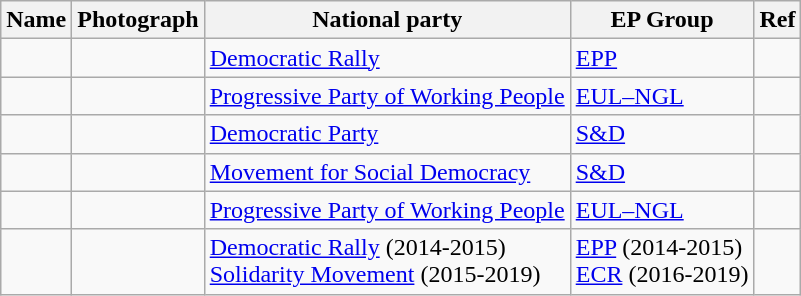<table class="sortable wikitable">
<tr>
<th>Name</th>
<th>Photograph</th>
<th>National party</th>
<th>EP Group</th>
<th>Ref</th>
</tr>
<tr>
<td></td>
<td></td>
<td> <a href='#'>Democratic Rally</a></td>
<td> <a href='#'>EPP</a></td>
<td></td>
</tr>
<tr>
<td></td>
<td></td>
<td> <a href='#'>Progressive Party of Working People</a></td>
<td> <a href='#'>EUL–NGL</a></td>
<td></td>
</tr>
<tr>
<td></td>
<td></td>
<td> <a href='#'>Democratic Party</a></td>
<td> <a href='#'>S&D</a></td>
<td></td>
</tr>
<tr>
<td></td>
<td></td>
<td> <a href='#'>Movement for Social Democracy</a></td>
<td> <a href='#'>S&D</a></td>
<td></td>
</tr>
<tr>
<td></td>
<td></td>
<td> <a href='#'>Progressive Party of Working People</a></td>
<td> <a href='#'>EUL–NGL</a></td>
<td></td>
</tr>
<tr>
<td></td>
<td></td>
<td> <a href='#'>Democratic Rally</a> (2014-2015)<br> <a href='#'>Solidarity Movement</a> (2015-2019)</td>
<td> <a href='#'>EPP</a> (2014-2015)<br> <a href='#'>ECR</a> (2016-2019)</td>
<td></td>
</tr>
</table>
